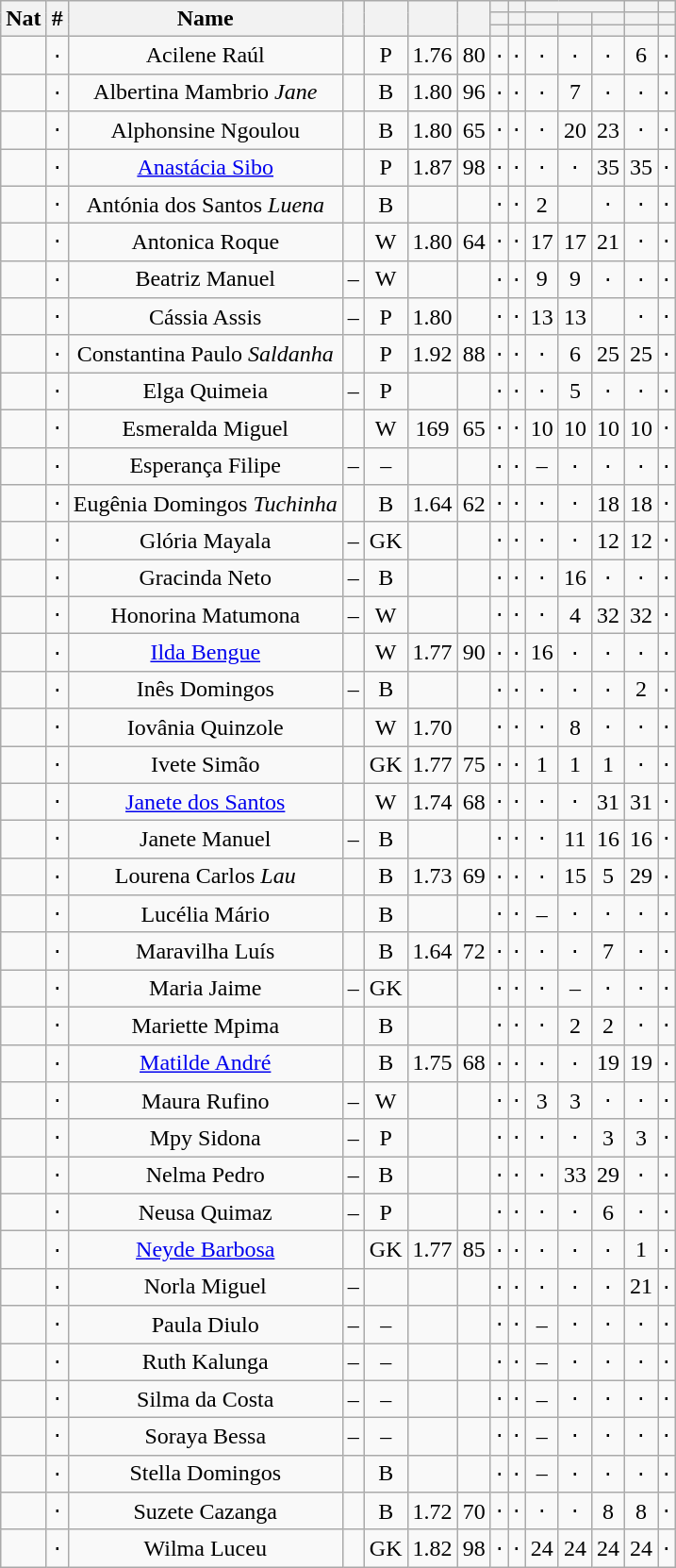<table class="wikitable plainrowheaders sortable" style="text-align:center">
<tr>
<th scope="col" rowspan="3">Nat</th>
<th scope="col" rowspan="3">#</th>
<th scope="col" rowspan="3">Name</th>
<th scope="col" rowspan="3"></th>
<th scope="col" rowspan="3"></th>
<th scope="col" rowspan="3"></th>
<th scope="col" rowspan="3"></th>
<th colspan="1"></th>
<th colspan="1"></th>
<th colspan="3"></th>
<th colspan="1"></th>
<th colspan="1"></th>
</tr>
<tr>
<th colspan="1"></th>
<th colspan="1"></th>
<th colspan="1"></th>
<th colspan="1"></th>
<th colspan="1"></th>
<th colspan="1"></th>
<th colspan="1"></th>
</tr>
<tr>
<th scope="col" rowspan="1"></th>
<th scope="col" rowspan="1"></th>
<th scope="col" rowspan="1"></th>
<th scope="col" rowspan="1"></th>
<th scope="col" rowspan="1"></th>
<th scope="col" rowspan="1"></th>
<th scope="col" rowspan="1"></th>
</tr>
<tr>
<td></td>
<td>⋅</td>
<td>Acilene Raúl</td>
<td></td>
<td>P</td>
<td>1.76</td>
<td>80</td>
<td>⋅</td>
<td>⋅</td>
<td>⋅</td>
<td>⋅</td>
<td>⋅</td>
<td data-sort-value="06">6</td>
<td>⋅</td>
</tr>
<tr>
<td></td>
<td>⋅</td>
<td>Albertina Mambrio <em>Jane</em></td>
<td></td>
<td data-sort-value="2">B</td>
<td>1.80</td>
<td>96</td>
<td>⋅</td>
<td>⋅</td>
<td>⋅</td>
<td data-sort-value="07">7</td>
<td>⋅</td>
<td>⋅</td>
<td>⋅</td>
</tr>
<tr>
<td></td>
<td>⋅</td>
<td>Alphonsine Ngoulou</td>
<td></td>
<td data-sort-value="2">B</td>
<td>1.80</td>
<td>65</td>
<td>⋅</td>
<td>⋅</td>
<td>⋅</td>
<td>20</td>
<td>23</td>
<td>⋅</td>
<td>⋅</td>
</tr>
<tr>
<td></td>
<td>⋅</td>
<td><a href='#'>Anastácia Sibo</a></td>
<td></td>
<td>P</td>
<td>1.87</td>
<td>98</td>
<td>⋅</td>
<td>⋅</td>
<td>⋅</td>
<td>⋅</td>
<td>35</td>
<td>35</td>
<td>⋅</td>
</tr>
<tr>
<td></td>
<td>⋅</td>
<td data-sort-value="Antonia">Antónia dos Santos <em>Luena</em></td>
<td></td>
<td data-sort-value="2">B</td>
<td></td>
<td></td>
<td>⋅</td>
<td>⋅</td>
<td data-sort-value="02">2</td>
<td data-sort-value="⋅"><a href='#'></a></td>
<td>⋅</td>
<td>⋅</td>
<td>⋅</td>
</tr>
<tr>
<td></td>
<td>⋅</td>
<td>Antonica Roque</td>
<td></td>
<td data-sort-value="3">W</td>
<td>1.80</td>
<td>64</td>
<td>⋅</td>
<td>⋅</td>
<td>17</td>
<td>17</td>
<td>21</td>
<td>⋅</td>
<td>⋅</td>
</tr>
<tr>
<td></td>
<td>⋅</td>
<td>Beatriz Manuel</td>
<td>–</td>
<td data-sort-value="3">W</td>
<td></td>
<td></td>
<td>⋅</td>
<td>⋅</td>
<td data-sort-value="09">9</td>
<td data-sort-value="09">9</td>
<td>⋅</td>
<td>⋅</td>
<td>⋅</td>
</tr>
<tr>
<td></td>
<td>⋅</td>
<td data-sort-value="Cassia">Cássia Assis</td>
<td>–</td>
<td>P</td>
<td>1.80</td>
<td></td>
<td>⋅</td>
<td>⋅</td>
<td>13</td>
<td>13</td>
<td data-sort-value="⋅"><a href='#'></a></td>
<td>⋅</td>
<td>⋅</td>
</tr>
<tr>
<td></td>
<td>⋅</td>
<td>Constantina Paulo <em>Saldanha</em></td>
<td></td>
<td>P</td>
<td>1.92</td>
<td>88</td>
<td>⋅</td>
<td>⋅</td>
<td>⋅</td>
<td data-sort-value="06">6</td>
<td>25</td>
<td>25</td>
<td>⋅</td>
</tr>
<tr>
<td></td>
<td>⋅</td>
<td>Elga Quimeia</td>
<td>–</td>
<td>P</td>
<td></td>
<td></td>
<td>⋅</td>
<td>⋅</td>
<td>⋅</td>
<td data-sort-value="05">5</td>
<td>⋅</td>
<td>⋅</td>
<td>⋅</td>
</tr>
<tr>
<td></td>
<td>⋅</td>
<td>Esmeralda Miguel</td>
<td></td>
<td>W</td>
<td>169</td>
<td>65</td>
<td>⋅</td>
<td>⋅</td>
<td>10</td>
<td>10</td>
<td>10</td>
<td>10</td>
<td>⋅</td>
</tr>
<tr>
<td></td>
<td>⋅</td>
<td>Esperança Filipe</td>
<td>–</td>
<td>–</td>
<td></td>
<td></td>
<td>⋅</td>
<td>⋅</td>
<td>–</td>
<td>⋅</td>
<td>⋅</td>
<td>⋅</td>
<td>⋅</td>
</tr>
<tr>
<td></td>
<td>⋅</td>
<td>Eugênia Domingos <em>Tuchinha</em></td>
<td></td>
<td data-sort-value="2">B</td>
<td>1.64</td>
<td>62</td>
<td>⋅</td>
<td>⋅</td>
<td>⋅</td>
<td>⋅</td>
<td>18</td>
<td>18</td>
<td>⋅</td>
</tr>
<tr>
<td></td>
<td>⋅</td>
<td>Glória Mayala</td>
<td>–</td>
<td data-sort-value="1">GK</td>
<td></td>
<td></td>
<td>⋅</td>
<td>⋅</td>
<td>⋅</td>
<td>⋅</td>
<td>12</td>
<td>12</td>
<td>⋅</td>
</tr>
<tr>
<td></td>
<td>⋅</td>
<td>Gracinda Neto</td>
<td>–</td>
<td data-sort-value="2">B</td>
<td></td>
<td></td>
<td>⋅</td>
<td>⋅</td>
<td>⋅</td>
<td>16</td>
<td>⋅</td>
<td>⋅</td>
<td>⋅</td>
</tr>
<tr>
<td></td>
<td>⋅</td>
<td>Honorina Matumona</td>
<td>–</td>
<td data-sort-value="3">W</td>
<td></td>
<td></td>
<td>⋅</td>
<td>⋅</td>
<td>⋅</td>
<td data-sort-value="04">4</td>
<td>32</td>
<td>32</td>
<td>⋅</td>
</tr>
<tr>
<td></td>
<td>⋅</td>
<td><a href='#'>Ilda Bengue</a></td>
<td></td>
<td data-sort-value="3">W</td>
<td>1.77</td>
<td>90</td>
<td>⋅</td>
<td>⋅</td>
<td>16</td>
<td>⋅</td>
<td>⋅</td>
<td>⋅</td>
<td>⋅</td>
</tr>
<tr>
<td></td>
<td>⋅</td>
<td>Inês Domingos</td>
<td>–</td>
<td data-sort-value="2">B</td>
<td></td>
<td></td>
<td>⋅</td>
<td>⋅</td>
<td>⋅</td>
<td>⋅</td>
<td>⋅</td>
<td data-sort-value="02">2</td>
<td>⋅</td>
</tr>
<tr>
<td></td>
<td>⋅</td>
<td>Iovânia Quinzole</td>
<td></td>
<td data-sort-value="3">W</td>
<td>1.70</td>
<td></td>
<td>⋅</td>
<td>⋅</td>
<td>⋅</td>
<td data-sort-value="08">8</td>
<td>⋅</td>
<td>⋅</td>
<td>⋅</td>
</tr>
<tr>
<td></td>
<td>⋅</td>
<td>Ivete Simão</td>
<td></td>
<td data-sort-value="1">GK</td>
<td>1.77</td>
<td>75</td>
<td>⋅</td>
<td>⋅</td>
<td data-sort-value="01">1</td>
<td data-sort-value="01">1</td>
<td data-sort-value="01">1</td>
<td>⋅</td>
<td>⋅</td>
</tr>
<tr>
<td></td>
<td>⋅</td>
<td><a href='#'>Janete dos Santos</a></td>
<td></td>
<td data-sort-value="3">W</td>
<td>1.74</td>
<td>68</td>
<td>⋅</td>
<td>⋅</td>
<td>⋅</td>
<td>⋅</td>
<td>31</td>
<td>31</td>
<td>⋅</td>
</tr>
<tr>
<td></td>
<td>⋅</td>
<td>Janete Manuel</td>
<td>–</td>
<td data-sort-value="2">B</td>
<td></td>
<td></td>
<td>⋅</td>
<td>⋅</td>
<td>⋅</td>
<td>11</td>
<td>16</td>
<td>16</td>
<td>⋅</td>
</tr>
<tr>
<td></td>
<td>⋅</td>
<td>Lourena Carlos <em>Lau</em></td>
<td></td>
<td data-sort-value="2">B</td>
<td>1.73</td>
<td>69</td>
<td>⋅</td>
<td>⋅</td>
<td>⋅</td>
<td>15</td>
<td data-sort-value="05">5</td>
<td>29</td>
<td>⋅</td>
</tr>
<tr>
<td></td>
<td>⋅</td>
<td>Lucélia Mário</td>
<td></td>
<td data-sort-value="2">B</td>
<td></td>
<td></td>
<td>⋅</td>
<td>⋅</td>
<td>–</td>
<td>⋅</td>
<td>⋅</td>
<td>⋅</td>
<td>⋅</td>
</tr>
<tr>
<td></td>
<td>⋅</td>
<td>Maravilha Luís</td>
<td></td>
<td data-sort-value="2">B</td>
<td>1.64</td>
<td>72</td>
<td>⋅</td>
<td>⋅</td>
<td>⋅</td>
<td>⋅</td>
<td data-sort-value="07">7</td>
<td>⋅</td>
<td>⋅</td>
</tr>
<tr>
<td></td>
<td>⋅</td>
<td>Maria Jaime</td>
<td>–</td>
<td data-sort-value="1">GK</td>
<td></td>
<td></td>
<td>⋅</td>
<td>⋅</td>
<td>⋅</td>
<td>–</td>
<td>⋅</td>
<td>⋅</td>
<td>⋅</td>
</tr>
<tr>
<td></td>
<td>⋅</td>
<td>Mariette Mpima</td>
<td></td>
<td data-sort-value="2">B</td>
<td></td>
<td></td>
<td>⋅</td>
<td>⋅</td>
<td>⋅</td>
<td data-sort-value="02">2</td>
<td data-sort-value="02">2</td>
<td>⋅</td>
<td>⋅</td>
</tr>
<tr>
<td></td>
<td>⋅</td>
<td><a href='#'>Matilde André</a></td>
<td></td>
<td data-sort-value="2">B</td>
<td>1.75</td>
<td>68</td>
<td>⋅</td>
<td>⋅</td>
<td>⋅</td>
<td>⋅</td>
<td>19</td>
<td>19</td>
<td>⋅</td>
</tr>
<tr>
<td></td>
<td>⋅</td>
<td>Maura Rufino</td>
<td>–</td>
<td data-sort-value="3">W</td>
<td></td>
<td></td>
<td>⋅</td>
<td>⋅</td>
<td data-sort-value="03">3</td>
<td data-sort-value="03">3</td>
<td>⋅</td>
<td>⋅</td>
<td>⋅</td>
</tr>
<tr>
<td></td>
<td>⋅</td>
<td>Mpy Sidona</td>
<td>–</td>
<td>P</td>
<td></td>
<td></td>
<td>⋅</td>
<td>⋅</td>
<td>⋅</td>
<td>⋅</td>
<td data-sort-value="03">3</td>
<td data-sort-value="03">3</td>
<td>⋅</td>
</tr>
<tr>
<td></td>
<td>⋅</td>
<td>Nelma Pedro</td>
<td>–</td>
<td data-sort-value="2">B</td>
<td></td>
<td></td>
<td>⋅</td>
<td>⋅</td>
<td>⋅</td>
<td>33</td>
<td>29</td>
<td>⋅</td>
<td>⋅</td>
</tr>
<tr>
<td></td>
<td>⋅</td>
<td>Neusa Quimaz</td>
<td>–</td>
<td>P</td>
<td></td>
<td></td>
<td>⋅</td>
<td>⋅</td>
<td>⋅</td>
<td>⋅</td>
<td data-sort-value="06">6</td>
<td>⋅</td>
<td>⋅</td>
</tr>
<tr>
<td></td>
<td>⋅</td>
<td><a href='#'>Neyde Barbosa</a></td>
<td></td>
<td data-sort-value="1">GK</td>
<td>1.77</td>
<td>85</td>
<td>⋅</td>
<td>⋅</td>
<td>⋅</td>
<td>⋅</td>
<td>⋅</td>
<td data-sort-value="01">1</td>
<td>⋅</td>
</tr>
<tr>
<td></td>
<td>⋅</td>
<td>Norla Miguel</td>
<td>–</td>
<td></td>
<td></td>
<td></td>
<td>⋅</td>
<td>⋅</td>
<td>⋅</td>
<td>⋅</td>
<td>⋅</td>
<td>21</td>
<td>⋅</td>
</tr>
<tr>
<td></td>
<td>⋅</td>
<td>Paula Diulo</td>
<td>–</td>
<td>–</td>
<td></td>
<td></td>
<td>⋅</td>
<td>⋅</td>
<td>–</td>
<td>⋅</td>
<td>⋅</td>
<td>⋅</td>
<td>⋅</td>
</tr>
<tr>
<td></td>
<td>⋅</td>
<td>Ruth Kalunga</td>
<td>–</td>
<td>–</td>
<td></td>
<td></td>
<td>⋅</td>
<td>⋅</td>
<td>–</td>
<td>⋅</td>
<td>⋅</td>
<td>⋅</td>
<td>⋅</td>
</tr>
<tr>
<td></td>
<td>⋅</td>
<td>Silma da Costa</td>
<td>–</td>
<td>–</td>
<td></td>
<td></td>
<td>⋅</td>
<td>⋅</td>
<td>–</td>
<td>⋅</td>
<td>⋅</td>
<td>⋅</td>
<td>⋅</td>
</tr>
<tr>
<td></td>
<td>⋅</td>
<td>Soraya Bessa</td>
<td>–</td>
<td>–</td>
<td></td>
<td></td>
<td>⋅</td>
<td>⋅</td>
<td>–</td>
<td>⋅</td>
<td>⋅</td>
<td>⋅</td>
<td>⋅</td>
</tr>
<tr>
<td></td>
<td>⋅</td>
<td>Stella Domingos</td>
<td></td>
<td data-sort-value="2">B</td>
<td></td>
<td></td>
<td>⋅</td>
<td>⋅</td>
<td>–</td>
<td>⋅</td>
<td>⋅</td>
<td>⋅</td>
<td>⋅</td>
</tr>
<tr>
<td></td>
<td>⋅</td>
<td>Suzete Cazanga</td>
<td></td>
<td data-sort-value="2">B</td>
<td>1.72</td>
<td>70</td>
<td>⋅</td>
<td>⋅</td>
<td>⋅</td>
<td>⋅</td>
<td data-sort-value="08">8</td>
<td data-sort-value="08">8</td>
<td>⋅</td>
</tr>
<tr>
<td></td>
<td>⋅</td>
<td>Wilma Luceu</td>
<td></td>
<td data-sort-value="1">GK</td>
<td>1.82</td>
<td>98</td>
<td>⋅</td>
<td>⋅</td>
<td>24</td>
<td>24</td>
<td>24</td>
<td>24</td>
<td>⋅</td>
</tr>
</table>
